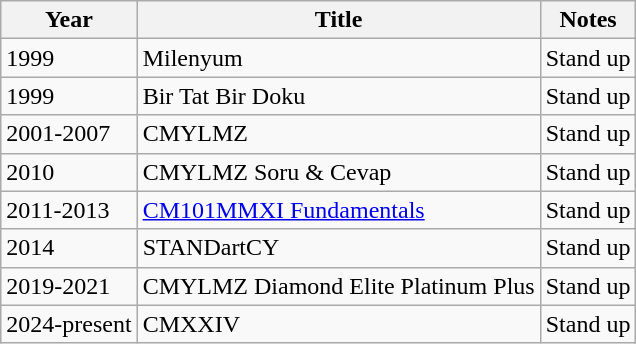<table class="wikitable sortable">
<tr>
<th>Year</th>
<th>Title</th>
<th>Notes</th>
</tr>
<tr>
<td>1999</td>
<td>Milenyum</td>
<td>Stand up</td>
</tr>
<tr>
<td>1999</td>
<td>Bir Tat Bir Doku</td>
<td>Stand up</td>
</tr>
<tr>
<td>2001-2007</td>
<td>CMYLMZ</td>
<td>Stand up</td>
</tr>
<tr>
<td>2010</td>
<td>CMYLMZ Soru & Cevap</td>
<td>Stand up</td>
</tr>
<tr>
<td>2011-2013</td>
<td><a href='#'>CM101MMXI Fundamentals</a></td>
<td>Stand up</td>
</tr>
<tr>
<td>2014</td>
<td>STANDartCY</td>
<td>Stand up</td>
</tr>
<tr>
<td>2019-2021</td>
<td>CMYLMZ Diamond Elite Platinum Plus</td>
<td>Stand up</td>
</tr>
<tr>
<td>2024-present</td>
<td>CMXXIV</td>
<td>Stand up</td>
</tr>
</table>
